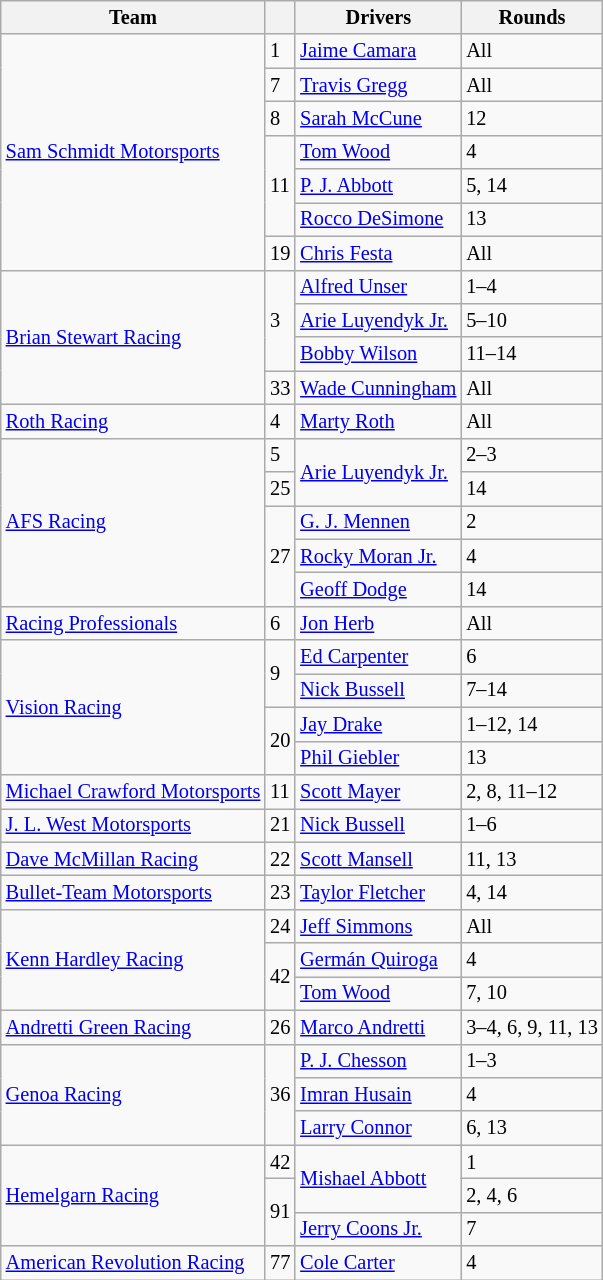<table class="wikitable sortable" style="font-size:85%">
<tr>
<th>Team</th>
<th></th>
<th>Drivers</th>
<th>Rounds</th>
</tr>
<tr>
<td rowspan="7"><a href='#'>Sam Schmidt Motorsports</a></td>
<td>1</td>
<td> <a href='#'>Jaime Camara</a></td>
<td>All</td>
</tr>
<tr>
<td>7</td>
<td> <a href='#'>Travis Gregg</a></td>
<td>All</td>
</tr>
<tr>
<td>8</td>
<td> <a href='#'>Sarah McCune</a></td>
<td>12</td>
</tr>
<tr>
<td rowspan="3">11</td>
<td> <a href='#'>Tom Wood</a></td>
<td>4</td>
</tr>
<tr>
<td> <a href='#'>P. J. Abbott</a></td>
<td>5, 14</td>
</tr>
<tr>
<td> <a href='#'>Rocco DeSimone</a></td>
<td>13</td>
</tr>
<tr>
<td>19</td>
<td> <a href='#'>Chris Festa</a></td>
<td>All</td>
</tr>
<tr>
<td rowspan="4"><a href='#'>Brian Stewart Racing</a></td>
<td rowspan="3">3</td>
<td> <a href='#'>Alfred Unser</a></td>
<td>1–4</td>
</tr>
<tr>
<td> <a href='#'>Arie Luyendyk Jr.</a></td>
<td>5–10</td>
</tr>
<tr>
<td> <a href='#'>Bobby Wilson</a></td>
<td>11–14</td>
</tr>
<tr>
<td>33</td>
<td> <a href='#'>Wade Cunningham</a></td>
<td>All</td>
</tr>
<tr>
<td><a href='#'>Roth Racing</a></td>
<td>4</td>
<td> <a href='#'>Marty Roth</a></td>
<td>All</td>
</tr>
<tr>
<td rowspan="5"><a href='#'>AFS Racing</a></td>
<td>5</td>
<td rowspan="2"> <a href='#'>Arie Luyendyk Jr.</a></td>
<td>2–3</td>
</tr>
<tr>
<td>25</td>
<td>14</td>
</tr>
<tr>
<td rowspan="3">27</td>
<td> <a href='#'>G. J. Mennen</a></td>
<td>2</td>
</tr>
<tr>
<td> <a href='#'>Rocky Moran Jr.</a></td>
<td>4</td>
</tr>
<tr>
<td> <a href='#'>Geoff Dodge</a></td>
<td>14</td>
</tr>
<tr>
<td><a href='#'>Racing Professionals</a></td>
<td>6</td>
<td> <a href='#'>Jon Herb</a></td>
<td>All</td>
</tr>
<tr>
<td rowspan="4"><a href='#'>Vision Racing</a></td>
<td rowspan="2">9</td>
<td> <a href='#'>Ed Carpenter</a></td>
<td>6</td>
</tr>
<tr>
<td> <a href='#'>Nick Bussell</a></td>
<td>7–14</td>
</tr>
<tr>
<td rowspan="2">20</td>
<td> <a href='#'>Jay Drake</a></td>
<td>1–12, 14</td>
</tr>
<tr>
<td> <a href='#'>Phil Giebler</a></td>
<td>13</td>
</tr>
<tr>
<td><a href='#'>Michael Crawford Motorsports</a></td>
<td>11</td>
<td> <a href='#'>Scott Mayer</a></td>
<td>2, 8, 11–12</td>
</tr>
<tr>
<td><a href='#'>J. L. West Motorsports</a></td>
<td>21</td>
<td> <a href='#'>Nick Bussell</a></td>
<td>1–6</td>
</tr>
<tr>
<td><a href='#'>Dave McMillan Racing</a></td>
<td>22</td>
<td> <a href='#'>Scott Mansell</a></td>
<td>11, 13</td>
</tr>
<tr>
<td><a href='#'>Bullet-Team Motorsports</a></td>
<td>23</td>
<td> <a href='#'>Taylor Fletcher</a></td>
<td>4, 14</td>
</tr>
<tr>
<td rowspan="3"><a href='#'>Kenn Hardley Racing</a></td>
<td>24</td>
<td> <a href='#'>Jeff Simmons</a></td>
<td>All</td>
</tr>
<tr>
<td rowspan="2">42</td>
<td> <a href='#'>Germán Quiroga</a></td>
<td>4</td>
</tr>
<tr>
<td> <a href='#'>Tom Wood</a></td>
<td>7, 10</td>
</tr>
<tr>
<td><a href='#'>Andretti Green Racing</a></td>
<td>26</td>
<td> <a href='#'>Marco Andretti</a></td>
<td>3–4, 6, 9, 11, 13</td>
</tr>
<tr>
<td rowspan="3"><a href='#'>Genoa Racing</a></td>
<td rowspan="3">36</td>
<td> <a href='#'>P. J. Chesson</a></td>
<td>1–3</td>
</tr>
<tr>
<td> <a href='#'>Imran Husain</a></td>
<td>4</td>
</tr>
<tr>
<td> <a href='#'>Larry Connor</a></td>
<td>6, 13</td>
</tr>
<tr>
<td rowspan="3"><a href='#'>Hemelgarn Racing</a></td>
<td>42</td>
<td rowspan="2"> <a href='#'>Mishael Abbott</a></td>
<td>1</td>
</tr>
<tr>
<td rowspan="2">91</td>
<td>2, 4, 6</td>
</tr>
<tr>
<td> <a href='#'>Jerry Coons Jr.</a></td>
<td>7</td>
</tr>
<tr>
<td><a href='#'>American Revolution Racing</a></td>
<td>77</td>
<td> <a href='#'>Cole Carter</a></td>
<td>4</td>
</tr>
</table>
